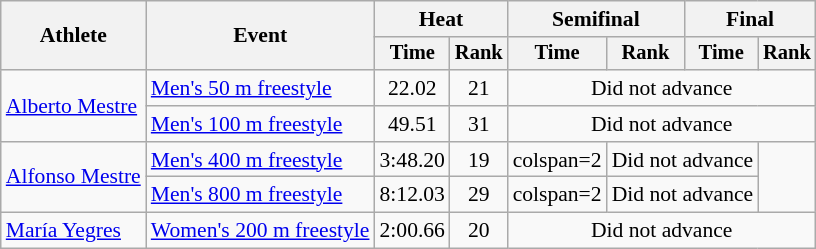<table class=wikitable style="font-size:90%">
<tr>
<th rowspan="2">Athlete</th>
<th rowspan="2">Event</th>
<th colspan="2">Heat</th>
<th colspan="2">Semifinal</th>
<th colspan="2">Final</th>
</tr>
<tr style="font-size:95%">
<th>Time</th>
<th>Rank</th>
<th>Time</th>
<th>Rank</th>
<th>Time</th>
<th>Rank</th>
</tr>
<tr align=center>
<td align=left rowspan=2><a href='#'>Alberto Mestre</a></td>
<td align=left><a href='#'>Men's 50 m freestyle</a></td>
<td>22.02</td>
<td>21</td>
<td colspan=4>Did not advance</td>
</tr>
<tr align=center>
<td align=left><a href='#'>Men's 100 m freestyle</a></td>
<td>49.51</td>
<td>31</td>
<td colspan="4">Did not advance</td>
</tr>
<tr align=center>
<td align=left rowspan=2><a href='#'>Alfonso Mestre</a></td>
<td align=left><a href='#'>Men's 400 m freestyle</a></td>
<td>3:48.20</td>
<td>19</td>
<td>colspan=2 </td>
<td colspan="2">Did not advance</td>
</tr>
<tr align=center>
<td align=left><a href='#'>Men's 800 m freestyle</a></td>
<td>8:12.03</td>
<td>29</td>
<td>colspan=2 </td>
<td colspan="2">Did not advance</td>
</tr>
<tr align=center>
<td align=left><a href='#'>María Yegres</a></td>
<td align=left><a href='#'>Women's 200 m freestyle</a></td>
<td>2:00.66</td>
<td>20</td>
<td colspan="4">Did not advance</td>
</tr>
</table>
